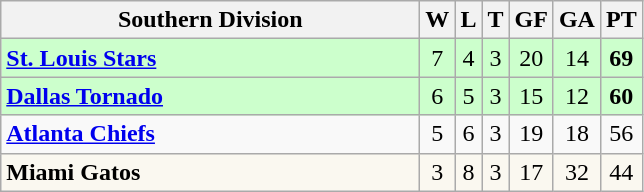<table class="wikitable" style="text-align:center">
<tr>
<th style="width:17em">Southern Division</th>
<th>W</th>
<th>L</th>
<th>T</th>
<th>GF</th>
<th>GA</th>
<th>PT</th>
</tr>
<tr align=center bgcolor=#ccffcc>
<td align=left><strong><a href='#'>St. Louis Stars</a></strong></td>
<td>7</td>
<td>4</td>
<td>3</td>
<td>20</td>
<td>14</td>
<td><strong>69</strong></td>
</tr>
<tr align=center bgcolor=#ccffcc>
<td align=left><strong><a href='#'>Dallas Tornado</a></strong></td>
<td>6</td>
<td>5</td>
<td>3</td>
<td>15</td>
<td>12</td>
<td><strong>60</strong></td>
</tr>
<tr align=center>
<td align=left><strong><a href='#'>Atlanta Chiefs</a></strong></td>
<td>5</td>
<td>6</td>
<td>3</td>
<td>19</td>
<td>18</td>
<td>56</td>
</tr>
<tr align=center bgcolor=#FAF8F0>
<td align=left><strong>Miami Gatos</strong></td>
<td>3</td>
<td>8</td>
<td>3</td>
<td>17</td>
<td>32</td>
<td>44</td>
</tr>
</table>
